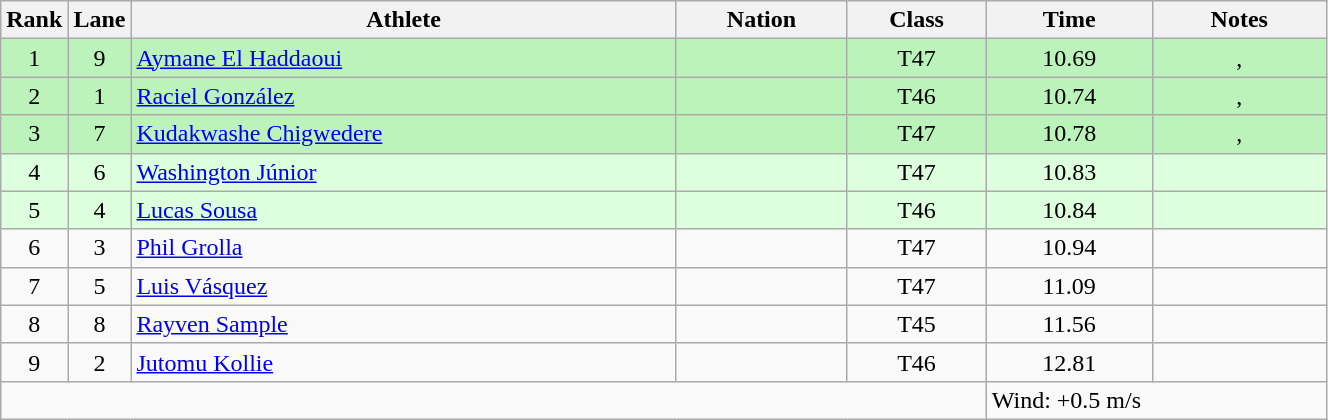<table class="wikitable sortable" style="text-align:center;width: 70%;">
<tr>
<th scope="col" style="width: 15px;">Rank</th>
<th scope="col" style="width: 15px;">Lane</th>
<th scope="col">Athlete</th>
<th scope="col">Nation</th>
<th scope="col">Class</th>
<th scope="col">Time</th>
<th scope="col">Notes</th>
</tr>
<tr bgcolor=bbf3bb>
<td>1</td>
<td>9</td>
<td align=left><a href='#'>Aymane El Haddaoui</a></td>
<td align=left></td>
<td>T47</td>
<td>10.69</td>
<td>, </td>
</tr>
<tr bgcolor=bbf3bb>
<td>2</td>
<td>1</td>
<td align=left><a href='#'>Raciel González</a></td>
<td align=left></td>
<td>T46</td>
<td>10.74</td>
<td>, </td>
</tr>
<tr bgcolor=bbf3bb>
<td>3</td>
<td>7</td>
<td align=left><a href='#'>Kudakwashe Chigwedere</a></td>
<td align=left></td>
<td>T47</td>
<td>10.78</td>
<td>, </td>
</tr>
<tr bgcolor=ddffdd>
<td>4</td>
<td>6</td>
<td align=left><a href='#'>Washington Júnior</a></td>
<td align=left></td>
<td>T47</td>
<td>10.83</td>
<td></td>
</tr>
<tr bgcolor=ddffdd>
<td>5</td>
<td>4</td>
<td align=left><a href='#'>Lucas Sousa</a></td>
<td align=left></td>
<td>T46</td>
<td>10.84</td>
<td></td>
</tr>
<tr>
<td>6</td>
<td>3</td>
<td align=left><a href='#'>Phil Grolla</a></td>
<td align=left></td>
<td>T47</td>
<td>10.94</td>
<td></td>
</tr>
<tr>
<td>7</td>
<td>5</td>
<td align=left><a href='#'>Luis Vásquez</a></td>
<td align=left></td>
<td>T47</td>
<td>11.09</td>
<td></td>
</tr>
<tr>
<td>8</td>
<td>8</td>
<td align=left><a href='#'>Rayven Sample</a></td>
<td align=left></td>
<td>T45</td>
<td>11.56</td>
<td></td>
</tr>
<tr>
<td>9</td>
<td>2</td>
<td align=left><a href='#'>Jutomu Kollie</a></td>
<td align=left></td>
<td>T46</td>
<td>12.81</td>
<td></td>
</tr>
<tr class="sortbottom">
<td colspan="5"></td>
<td colspan="2" style="text-align:left;">Wind: +0.5 m/s</td>
</tr>
</table>
